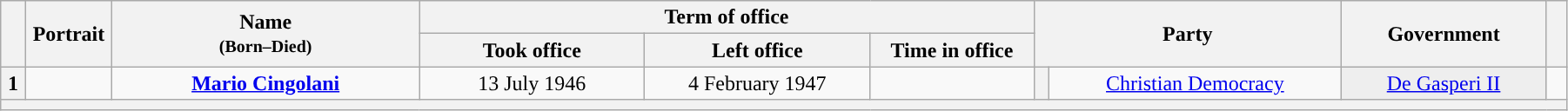<table class="wikitable" style="text-align:center; style="width=95%">
<tr>
<th width=1% rowspan=2></th>
<th width=1% rowspan=2>Portrait</th>
<th width=15% rowspan=2>Name<br><small>(Born–Died)</small></th>
<th width=30% colspan=3>Term of office</th>
<th width=15% rowspan=2 colspan=2>Party</th>
<th width=10% rowspan=2>Government</th>
<th width=1% rowspan=2></th>
</tr>
<tr style="text-align:center;">
<th width=11%>Took office</th>
<th width=11%>Left office</th>
<th width=8%>Time in office</th>
</tr>
<tr style="text-align:center;">
<th>1</th>
<td></td>
<td><strong><a href='#'>Mario Cingolani</a></strong><br></td>
<td>13 July 1946</td>
<td>4 February 1947</td>
<td></td>
<th style="background:"></th>
<td><a href='#'>Christian Democracy</a></td>
<td bgcolor=#EEEEEE><a href='#'>De Gasperi II</a></td>
<td></td>
</tr>
<tr>
<th colspan=10></th>
</tr>
</table>
